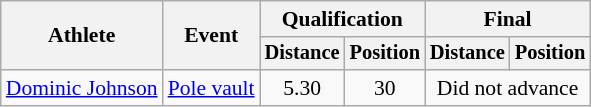<table class=wikitable style="font-size:90%">
<tr>
<th rowspan="2">Athlete</th>
<th rowspan="2">Event</th>
<th colspan="2">Qualification</th>
<th colspan="2">Final</th>
</tr>
<tr style="font-size:95%">
<th>Distance</th>
<th>Position</th>
<th>Distance</th>
<th>Position</th>
</tr>
<tr align=center>
<td align=left><a href='#'>Dominic Johnson</a></td>
<td align=left><a href='#'>Pole vault</a></td>
<td>5.30</td>
<td>30</td>
<td colspan=2>Did not advance</td>
</tr>
</table>
